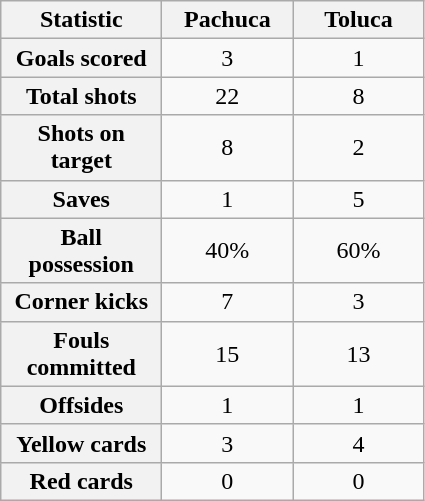<table class="wikitable plainrowheaders" style="text-align:center">
<tr>
<th scope="col" style="width:100px">Statistic</th>
<th scope="col" style="width:80px">Pachuca</th>
<th scope="col" style="width:80px">Toluca</th>
</tr>
<tr>
<th scope=row>Goals scored</th>
<td>3</td>
<td>1</td>
</tr>
<tr>
<th scope=row>Total shots</th>
<td>22</td>
<td>8</td>
</tr>
<tr>
<th scope=row>Shots on target</th>
<td>8</td>
<td>2</td>
</tr>
<tr>
<th scope=row>Saves</th>
<td>1</td>
<td>5</td>
</tr>
<tr>
<th scope=row>Ball possession</th>
<td>40%</td>
<td>60%</td>
</tr>
<tr>
<th scope=row>Corner kicks</th>
<td>7</td>
<td>3</td>
</tr>
<tr>
<th scope=row>Fouls committed</th>
<td>15</td>
<td>13</td>
</tr>
<tr>
<th scope=row>Offsides</th>
<td>1</td>
<td>1</td>
</tr>
<tr>
<th scope=row>Yellow cards</th>
<td>3</td>
<td>4</td>
</tr>
<tr>
<th scope=row>Red cards</th>
<td>0</td>
<td>0</td>
</tr>
</table>
